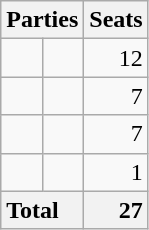<table class="wikitable" style="text-align:left;">
<tr>
<th colspan="2">Parties</th>
<th>Seats</th>
</tr>
<tr>
<td></td>
<td></td>
<td style="text-align:right;">12</td>
</tr>
<tr>
<td></td>
<td></td>
<td style="text-align:right;">7</td>
</tr>
<tr>
<td></td>
<td></td>
<td style="text-align:right;">7</td>
</tr>
<tr>
<td></td>
<td></td>
<td style="text-align:right;">1</td>
</tr>
<tr>
<th colspan="2" style="text-align:left;">Total</th>
<th style="text-align:right;">27</th>
</tr>
</table>
